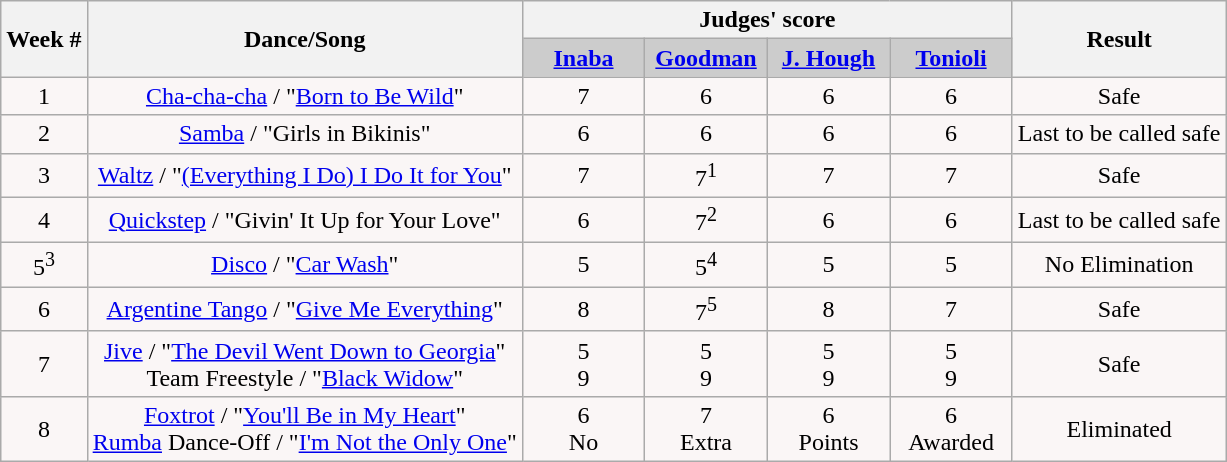<table class="wikitable">
<tr style="text-align: center;">
<th rowspan="2">Week #</th>
<th rowspan="2">Dance/Song</th>
<th colspan="4">Judges' score</th>
<th rowspan="2">Result</th>
</tr>
<tr style="text-align: center; background: #ccc;">
<td style="width:10%; "><strong><a href='#'>Inaba</a></strong></td>
<td style="width:10%; "><strong><a href='#'>Goodman</a></strong></td>
<td style="width:10%; "><strong><a href='#'>J. Hough</a></strong></td>
<td style="width:10%; "><strong><a href='#'>Tonioli</a></strong></td>
</tr>
<tr style="text-align:center; background: #faf6f6;">
<td>1</td>
<td><a href='#'>Cha-cha-cha</a> / "<a href='#'>Born to Be Wild</a>"</td>
<td>7</td>
<td>6</td>
<td>6</td>
<td>6</td>
<td>Safe</td>
</tr>
<tr style="text-align: center; background:#faf6f6;">
<td>2</td>
<td><a href='#'>Samba</a> / "Girls in Bikinis"</td>
<td>6</td>
<td>6</td>
<td>6</td>
<td>6</td>
<td>Last to be called safe</td>
</tr>
<tr style="text-align: center; background:#faf6f6;">
<td>3</td>
<td><a href='#'>Waltz</a> / "<a href='#'>(Everything I Do) I Do It for You</a>"</td>
<td>7</td>
<td>7<sup>1</sup></td>
<td>7</td>
<td>7</td>
<td>Safe</td>
</tr>
<tr style="text-align: center; background:#faf6f6;">
<td>4</td>
<td><a href='#'>Quickstep</a> / "Givin' It Up for Your Love"</td>
<td>6</td>
<td>7<sup>2</sup></td>
<td>6</td>
<td>6</td>
<td>Last to be called safe</td>
</tr>
<tr style="text-align: center; background:#faf6f6;">
<td>5<sup>3</sup></td>
<td><a href='#'>Disco</a> / "<a href='#'>Car Wash</a>"</td>
<td>5</td>
<td>5<sup>4</sup></td>
<td>5</td>
<td>5</td>
<td>No Elimination</td>
</tr>
<tr style="text-align: center; background:#faf6f6;">
<td>6</td>
<td><a href='#'>Argentine Tango</a> / "<a href='#'>Give Me Everything</a>"</td>
<td>8</td>
<td>7<sup>5</sup></td>
<td>8</td>
<td>7</td>
<td>Safe</td>
</tr>
<tr style="text-align: center; background:#faf6f6;">
<td>7</td>
<td><a href='#'>Jive</a> / "<a href='#'>The Devil Went Down to Georgia</a>"<br>Team Freestyle / "<a href='#'>Black Widow</a>"</td>
<td>5<br>9</td>
<td>5<br>9</td>
<td>5<br>9</td>
<td>5<br>9</td>
<td>Safe</td>
</tr>
<tr style="text-align: center; background:#faf6f6;">
<td>8</td>
<td><a href='#'>Foxtrot</a> / "<a href='#'>You'll Be in My Heart</a>"<br><a href='#'>Rumba</a> Dance-Off / "<a href='#'>I'm Not the Only One</a>"</td>
<td>6<br>No</td>
<td>7<br>Extra</td>
<td>6<br>Points</td>
<td>6<br>Awarded</td>
<td>Eliminated</td>
</tr>
</table>
